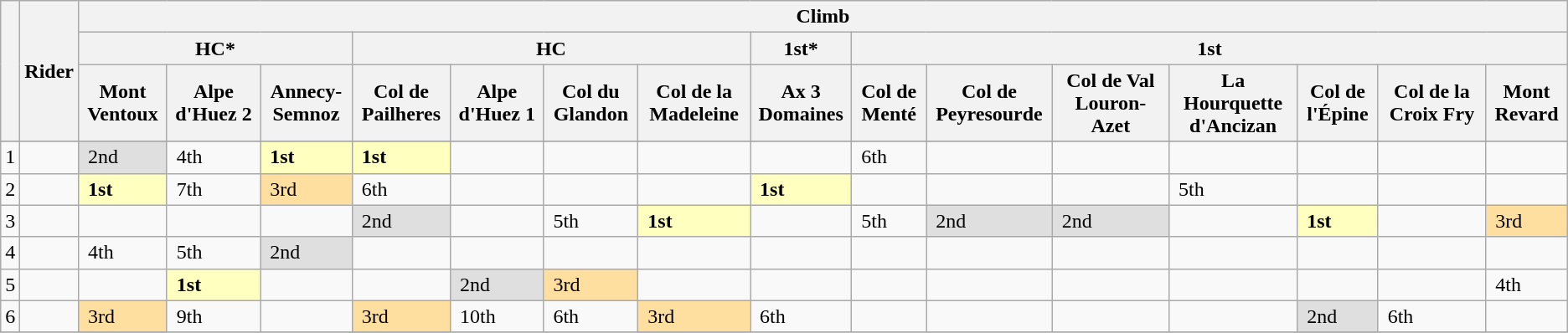<table class="wikitable">
<tr>
<th rowspan="3"></th>
<th rowspan="3">Rider</th>
<th colspan="15">Climb</th>
</tr>
<tr>
<th colspan="3">HC*</th>
<th colspan="4">HC</th>
<th colspan="1">1st*</th>
<th colspan="7">1st</th>
</tr>
<tr>
<th><span>Mont Ventoux</span></th>
<th><span>Alpe d'Huez 2</span></th>
<th><span>Annecy-Semnoz</span></th>
<th><span>Col de Pailheres</span></th>
<th><span>Alpe d'Huez 1</span></th>
<th><span>Col du Glandon</span></th>
<th><span>Col de la Madeleine</span></th>
<th><span>Ax 3 Domaines</span></th>
<th><span>Col de Menté</span></th>
<th><span>Col de Peyresourde</span></th>
<th><span>Col de Val Louron-Azet</span></th>
<th><span>La Hourquette d'Ancizan</span></th>
<th><span>Col de l'Épine</span></th>
<th><span>Col de la Croix Fry</span></th>
<th><span>Mont Revard</span></th>
</tr>
<tr>
</tr>
<tr>
<td>1</td>
<td> </td>
<td bgcolor="#dfdfdf"> 2nd </td>
<td> 4th </td>
<td bgcolor="#ffffbf"> <strong>1st</strong> </td>
<td bgcolor="#ffffbf"> <strong>1st</strong> </td>
<td></td>
<td></td>
<td></td>
<td></td>
<td> 6th </td>
<td></td>
<td></td>
<td></td>
<td></td>
<td></td>
<td></td>
</tr>
<tr>
<td>2</td>
<td> </td>
<td bgcolor="#ffffbf"> <strong>1st</strong> </td>
<td> 7th </td>
<td bgcolor="#ffdf9f"> 3rd </td>
<td> 6th </td>
<td></td>
<td></td>
<td></td>
<td bgcolor="#ffffbf"> <strong>1st</strong> </td>
<td></td>
<td></td>
<td></td>
<td> 5th </td>
<td></td>
<td></td>
<td></td>
</tr>
<tr>
<td>3</td>
<td></td>
<td></td>
<td></td>
<td></td>
<td bgcolor="#dfdfdf"> 2nd </td>
<td></td>
<td> 5th </td>
<td bgcolor="#ffffbf"> <strong>1st</strong> </td>
<td></td>
<td> 5th </td>
<td bgcolor="#dfdfdf"> 2nd </td>
<td bgcolor="#dfdfdf"> 2nd </td>
<td></td>
<td bgcolor="#ffffbf"> <strong>1st</strong> </td>
<td></td>
<td bgcolor="#ffdf9f"> 3rd </td>
</tr>
<tr>
<td>4</td>
<td></td>
<td> 4th </td>
<td> 5th </td>
<td bgcolor="#dfdfdf"> 2nd </td>
<td></td>
<td></td>
<td></td>
<td></td>
<td></td>
<td></td>
<td></td>
<td></td>
<td></td>
<td></td>
<td></td>
<td></td>
</tr>
<tr>
<td>5</td>
<td> </td>
<td></td>
<td bgcolor="#ffffbf"> <strong>1st</strong> </td>
<td></td>
<td></td>
<td bgcolor="#dfdfdf"> 2nd </td>
<td bgcolor="#ffdf9f"> 3rd </td>
<td></td>
<td></td>
<td></td>
<td></td>
<td></td>
<td></td>
<td></td>
<td></td>
<td> 4th </td>
</tr>
<tr>
<td>6</td>
<td></td>
<td bgcolor="#ffdf9f"> 3rd </td>
<td> 9th </td>
<td></td>
<td bgcolor="#ffdf9f"> 3rd </td>
<td> 10th </td>
<td> 6th </td>
<td bgcolor="#ffdf9f"> 3rd </td>
<td> 6th </td>
<td></td>
<td></td>
<td></td>
<td></td>
<td bgcolor="#dfdfdf"> 2nd </td>
<td> 6th </td>
<td></td>
</tr>
<tr>
</tr>
</table>
